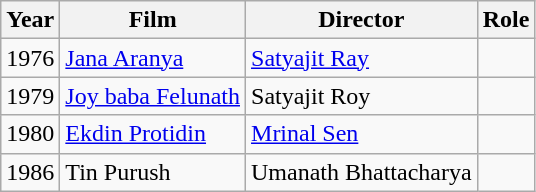<table class="wikitable">
<tr>
<th>Year</th>
<th>Film</th>
<th>Director</th>
<th>Role</th>
</tr>
<tr>
<td>1976</td>
<td><a href='#'>Jana Aranya</a></td>
<td><a href='#'>Satyajit Ray</a></td>
<td></td>
</tr>
<tr>
<td>1979</td>
<td><a href='#'>Joy baba Felunath</a></td>
<td>Satyajit Roy</td>
<td></td>
</tr>
<tr>
<td>1980</td>
<td><a href='#'>Ekdin Protidin</a></td>
<td><a href='#'>Mrinal Sen</a></td>
<td></td>
</tr>
<tr>
<td>1986</td>
<td>Tin Purush</td>
<td>Umanath Bhattacharya</td>
<td></td>
</tr>
</table>
